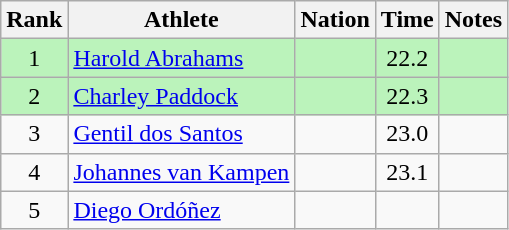<table class="wikitable sortable" style="text-align:center">
<tr>
<th>Rank</th>
<th>Athlete</th>
<th>Nation</th>
<th>Time</th>
<th>Notes</th>
</tr>
<tr bgcolor=bbf3bb>
<td>1</td>
<td align="left"><a href='#'>Harold Abrahams</a></td>
<td align="left"></td>
<td>22.2</td>
<td></td>
</tr>
<tr bgcolor=bbf3bb>
<td>2</td>
<td align="left"><a href='#'>Charley Paddock</a></td>
<td align="left"></td>
<td>22.3</td>
<td></td>
</tr>
<tr>
<td>3</td>
<td align="left"><a href='#'>Gentil dos Santos</a></td>
<td align="left"></td>
<td>23.0</td>
<td></td>
</tr>
<tr>
<td>4</td>
<td align="left"><a href='#'>Johannes van Kampen</a></td>
<td align="left"></td>
<td>23.1</td>
<td></td>
</tr>
<tr>
<td>5</td>
<td align="left"><a href='#'>Diego Ordóñez</a></td>
<td align="left"></td>
<td></td>
<td></td>
</tr>
</table>
